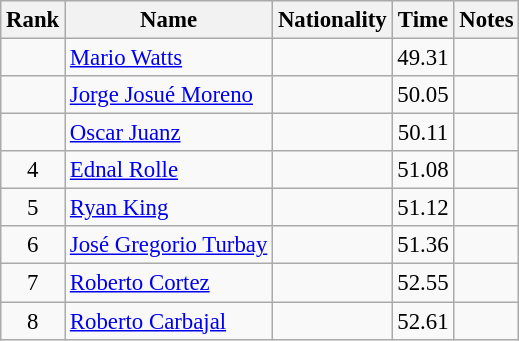<table class="wikitable sortable" style="text-align:center;font-size:95%">
<tr>
<th>Rank</th>
<th>Name</th>
<th>Nationality</th>
<th>Time</th>
<th>Notes</th>
</tr>
<tr>
<td></td>
<td align=left><a href='#'>Mario Watts</a></td>
<td align=left></td>
<td>49.31</td>
<td></td>
</tr>
<tr>
<td></td>
<td align=left><a href='#'>Jorge Josué Moreno</a></td>
<td align=left></td>
<td>50.05</td>
<td></td>
</tr>
<tr>
<td></td>
<td align=left><a href='#'>Oscar Juanz</a></td>
<td align=left></td>
<td>50.11</td>
<td></td>
</tr>
<tr>
<td>4</td>
<td align=left><a href='#'>Ednal Rolle</a></td>
<td align=left></td>
<td>51.08</td>
<td></td>
</tr>
<tr>
<td>5</td>
<td align=left><a href='#'>Ryan King</a></td>
<td align=left></td>
<td>51.12</td>
<td></td>
</tr>
<tr>
<td>6</td>
<td align=left><a href='#'>José Gregorio Turbay</a></td>
<td align=left></td>
<td>51.36</td>
<td></td>
</tr>
<tr>
<td>7</td>
<td align=left><a href='#'>Roberto Cortez</a></td>
<td align=left></td>
<td>52.55</td>
<td></td>
</tr>
<tr>
<td>8</td>
<td align=left><a href='#'>Roberto Carbajal</a></td>
<td align=left></td>
<td>52.61</td>
<td></td>
</tr>
</table>
